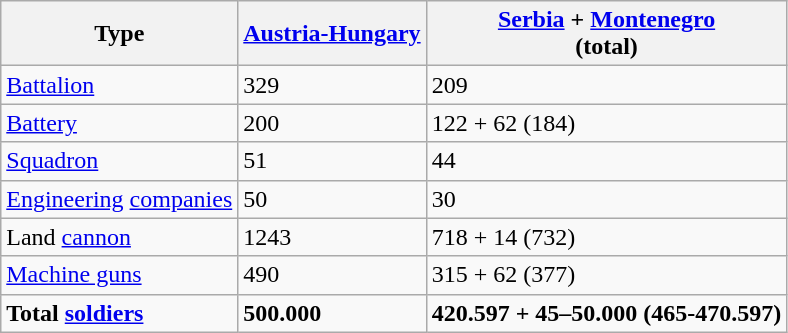<table class="wikitable">
<tr>
<th>Type</th>
<th><a href='#'>Austria-Hungary</a></th>
<th><a href='#'>Serbia</a> + <a href='#'>Montenegro</a><br>(total)</th>
</tr>
<tr>
<td><a href='#'>Battalion</a></td>
<td>329</td>
<td>209</td>
</tr>
<tr>
<td><a href='#'>Battery</a></td>
<td>200</td>
<td>122 + 62 (184)</td>
</tr>
<tr>
<td><a href='#'>Squadron</a></td>
<td>51</td>
<td>44</td>
</tr>
<tr>
<td><a href='#'>Engineering</a> <a href='#'>companies</a></td>
<td>50</td>
<td>30</td>
</tr>
<tr>
<td>Land <a href='#'>cannon</a></td>
<td>1243</td>
<td>718 + 14 (732)</td>
</tr>
<tr>
<td><a href='#'>Machine guns</a></td>
<td>490</td>
<td>315 + 62 (377)</td>
</tr>
<tr>
<td><strong>Total <a href='#'>soldiers</a> </strong></td>
<td><strong>500.000</strong></td>
<td><strong>420.597 + 45–50.000 (465-470.597)</strong></td>
</tr>
</table>
